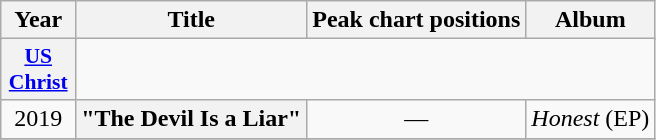<table class="wikitable plainrowheaders" style=text-align:center;>
<tr>
<th scope="col" rowspan="2">Year</th>
<th scope="col" rowspan="2">Title</th>
<th scope="col" colspan="1">Peak chart positions</th>
<th scope="col" rowspan="2">Album</th>
</tr>
<tr>
</tr>
<tr>
<th style="width:3em; font-size:90%"><a href='#'>US<br>Christ</a><br></th>
</tr>
<tr>
<td>2019</td>
<th scope="row">"The Devil Is a Liar"</th>
<td>—</td>
<td><em>Honest</em> (EP)</td>
</tr>
<tr>
</tr>
</table>
